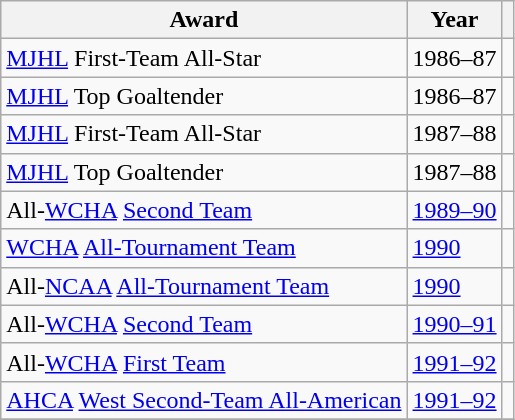<table class="wikitable">
<tr>
<th>Award</th>
<th>Year</th>
<th></th>
</tr>
<tr>
<td><a href='#'>MJHL</a> First-Team All-Star</td>
<td>1986–87</td>
<td></td>
</tr>
<tr>
<td><a href='#'>MJHL</a> Top Goaltender</td>
<td>1986–87</td>
<td></td>
</tr>
<tr>
<td><a href='#'>MJHL</a> First-Team All-Star</td>
<td>1987–88</td>
<td></td>
</tr>
<tr>
<td><a href='#'>MJHL</a> Top Goaltender</td>
<td>1987–88</td>
<td></td>
</tr>
<tr>
<td>All-<a href='#'>WCHA</a> <a href='#'>Second Team</a></td>
<td><a href='#'>1989–90</a></td>
<td></td>
</tr>
<tr>
<td><a href='#'>WCHA</a> <a href='#'>All-Tournament Team</a></td>
<td><a href='#'>1990</a></td>
<td></td>
</tr>
<tr>
<td>All-<a href='#'>NCAA</a> <a href='#'>All-Tournament Team</a></td>
<td><a href='#'>1990</a></td>
<td></td>
</tr>
<tr>
<td>All-<a href='#'>WCHA</a> <a href='#'>Second Team</a></td>
<td><a href='#'>1990–91</a></td>
<td></td>
</tr>
<tr>
<td>All-<a href='#'>WCHA</a> <a href='#'>First Team</a></td>
<td><a href='#'>1991–92</a></td>
<td></td>
</tr>
<tr>
<td><a href='#'>AHCA</a> <a href='#'>West Second-Team All-American</a></td>
<td><a href='#'>1991–92</a></td>
<td></td>
</tr>
<tr>
</tr>
</table>
